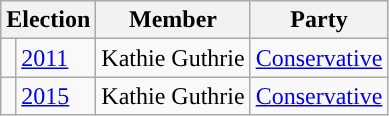<table class="wikitable">
<tr>
<th colspan="2">Election</th>
<th>Member</th>
<th>Party</th>
</tr>
<tr>
<td style="background-color: "></td>
<td><a href='#'>2011</a></td>
<td>Kathie Guthrie</td>
<td><a href='#'>Conservative</a></td>
</tr>
<tr>
<td style="background-color: "></td>
<td><a href='#'>2015</a></td>
<td>Kathie Guthrie</td>
<td><a href='#'>Conservative</a></td>
</tr>
</table>
